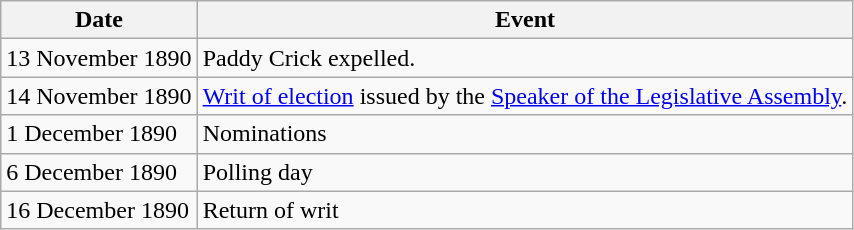<table class="wikitable">
<tr>
<th>Date</th>
<th>Event</th>
</tr>
<tr>
<td>13 November 1890</td>
<td>Paddy Crick expelled.</td>
</tr>
<tr>
<td>14 November 1890</td>
<td><a href='#'>Writ of election</a> issued by the <a href='#'>Speaker of the Legislative Assembly</a>.</td>
</tr>
<tr>
<td>1 December 1890</td>
<td>Nominations</td>
</tr>
<tr>
<td>6 December 1890</td>
<td>Polling day</td>
</tr>
<tr>
<td>16 December 1890</td>
<td>Return of writ</td>
</tr>
</table>
